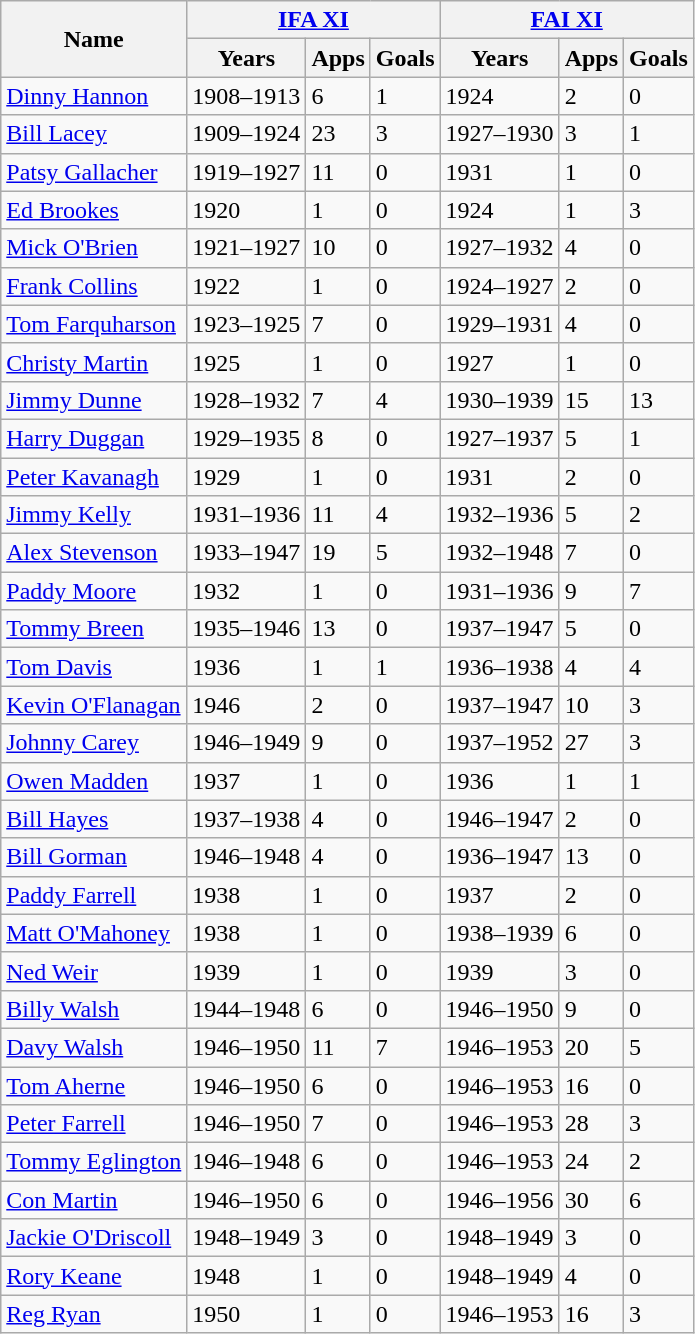<table class="wikitable">
<tr>
<th rowspan=2>Name</th>
<th colspan=3> <a href='#'>IFA XI</a></th>
<th colspan=3> <a href='#'>FAI XI</a></th>
</tr>
<tr>
<th>Years</th>
<th>Apps</th>
<th>Goals</th>
<th>Years</th>
<th>Apps</th>
<th>Goals</th>
</tr>
<tr>
<td><a href='#'>Dinny Hannon</a></td>
<td>1908–1913</td>
<td>6</td>
<td>1</td>
<td>1924</td>
<td>2</td>
<td>0</td>
</tr>
<tr>
<td><a href='#'>Bill Lacey</a></td>
<td>1909–1924</td>
<td>23</td>
<td>3</td>
<td>1927–1930</td>
<td>3</td>
<td>1</td>
</tr>
<tr>
<td><a href='#'>Patsy Gallacher</a></td>
<td>1919–1927</td>
<td>11</td>
<td>0</td>
<td>1931</td>
<td>1</td>
<td>0</td>
</tr>
<tr>
<td><a href='#'>Ed Brookes</a></td>
<td>1920</td>
<td>1</td>
<td>0</td>
<td>1924</td>
<td>1</td>
<td>3</td>
</tr>
<tr>
<td><a href='#'>Mick O'Brien</a></td>
<td>1921–1927</td>
<td>10</td>
<td>0</td>
<td>1927–1932</td>
<td>4</td>
<td>0</td>
</tr>
<tr>
<td><a href='#'>Frank Collins</a></td>
<td>1922</td>
<td>1</td>
<td>0</td>
<td>1924–1927</td>
<td>2</td>
<td>0</td>
</tr>
<tr>
<td><a href='#'>Tom Farquharson</a></td>
<td>1923–1925</td>
<td>7</td>
<td>0</td>
<td>1929–1931</td>
<td>4</td>
<td>0</td>
</tr>
<tr>
<td><a href='#'>Christy Martin</a></td>
<td>1925</td>
<td>1</td>
<td>0</td>
<td>1927</td>
<td>1</td>
<td>0</td>
</tr>
<tr>
<td><a href='#'>Jimmy Dunne</a></td>
<td>1928–1932</td>
<td>7</td>
<td>4</td>
<td>1930–1939</td>
<td>15</td>
<td>13</td>
</tr>
<tr>
<td><a href='#'>Harry Duggan</a></td>
<td>1929–1935</td>
<td>8</td>
<td>0</td>
<td>1927–1937</td>
<td>5</td>
<td>1</td>
</tr>
<tr>
<td><a href='#'>Peter Kavanagh</a></td>
<td>1929</td>
<td>1</td>
<td>0</td>
<td>1931</td>
<td>2</td>
<td>0</td>
</tr>
<tr>
<td><a href='#'>Jimmy Kelly</a></td>
<td>1931–1936</td>
<td>11</td>
<td>4</td>
<td>1932–1936</td>
<td>5</td>
<td>2</td>
</tr>
<tr>
<td><a href='#'>Alex Stevenson</a></td>
<td>1933–1947</td>
<td>19</td>
<td>5</td>
<td>1932–1948</td>
<td>7</td>
<td>0</td>
</tr>
<tr>
<td><a href='#'>Paddy Moore</a></td>
<td>1932</td>
<td>1</td>
<td>0</td>
<td>1931–1936</td>
<td>9</td>
<td>7</td>
</tr>
<tr>
<td><a href='#'>Tommy Breen</a></td>
<td>1935–1946</td>
<td>13</td>
<td>0</td>
<td>1937–1947</td>
<td>5</td>
<td>0</td>
</tr>
<tr>
<td><a href='#'>Tom Davis</a></td>
<td>1936</td>
<td>1</td>
<td>1</td>
<td>1936–1938</td>
<td>4</td>
<td>4</td>
</tr>
<tr>
<td><a href='#'>Kevin O'Flanagan</a></td>
<td>1946</td>
<td>2</td>
<td>0</td>
<td>1937–1947</td>
<td>10</td>
<td>3</td>
</tr>
<tr>
<td><a href='#'>Johnny Carey</a></td>
<td>1946–1949</td>
<td>9</td>
<td>0</td>
<td>1937–1952</td>
<td>27</td>
<td>3</td>
</tr>
<tr>
<td><a href='#'>Owen Madden</a></td>
<td>1937</td>
<td>1</td>
<td>0</td>
<td>1936</td>
<td>1</td>
<td>1</td>
</tr>
<tr>
<td><a href='#'>Bill Hayes</a></td>
<td>1937–1938</td>
<td>4</td>
<td>0</td>
<td>1946–1947</td>
<td>2</td>
<td>0</td>
</tr>
<tr>
<td><a href='#'>Bill Gorman</a></td>
<td>1946–1948</td>
<td>4</td>
<td>0</td>
<td>1936–1947</td>
<td>13</td>
<td>0</td>
</tr>
<tr>
<td><a href='#'>Paddy Farrell</a></td>
<td>1938</td>
<td>1</td>
<td>0</td>
<td>1937</td>
<td>2</td>
<td>0</td>
</tr>
<tr>
<td><a href='#'>Matt O'Mahoney</a></td>
<td>1938</td>
<td>1</td>
<td>0</td>
<td>1938–1939</td>
<td>6</td>
<td>0</td>
</tr>
<tr>
<td><a href='#'>Ned Weir</a></td>
<td>1939</td>
<td>1</td>
<td>0</td>
<td>1939</td>
<td>3</td>
<td>0</td>
</tr>
<tr>
<td><a href='#'>Billy Walsh</a></td>
<td>1944–1948</td>
<td>6</td>
<td>0</td>
<td>1946–1950</td>
<td>9</td>
<td>0</td>
</tr>
<tr>
<td><a href='#'>Davy Walsh</a></td>
<td>1946–1950</td>
<td>11</td>
<td>7</td>
<td>1946–1953</td>
<td>20</td>
<td>5</td>
</tr>
<tr>
<td><a href='#'>Tom Aherne</a></td>
<td>1946–1950</td>
<td>6</td>
<td>0</td>
<td>1946–1953</td>
<td>16</td>
<td>0</td>
</tr>
<tr>
<td><a href='#'>Peter Farrell</a></td>
<td>1946–1950</td>
<td>7</td>
<td>0</td>
<td>1946–1953</td>
<td>28</td>
<td>3</td>
</tr>
<tr>
<td><a href='#'>Tommy Eglington</a></td>
<td>1946–1948</td>
<td>6</td>
<td>0</td>
<td>1946–1953</td>
<td>24</td>
<td>2</td>
</tr>
<tr>
<td><a href='#'>Con Martin</a></td>
<td>1946–1950</td>
<td>6</td>
<td>0</td>
<td>1946–1956</td>
<td>30</td>
<td>6</td>
</tr>
<tr>
<td><a href='#'>Jackie O'Driscoll</a></td>
<td>1948–1949</td>
<td>3</td>
<td>0</td>
<td>1948–1949</td>
<td>3</td>
<td>0</td>
</tr>
<tr>
<td><a href='#'>Rory Keane</a></td>
<td>1948</td>
<td>1</td>
<td>0</td>
<td>1948–1949</td>
<td>4</td>
<td>0</td>
</tr>
<tr>
<td><a href='#'>Reg Ryan</a></td>
<td>1950</td>
<td>1</td>
<td>0</td>
<td>1946–1953</td>
<td>16</td>
<td>3</td>
</tr>
</table>
